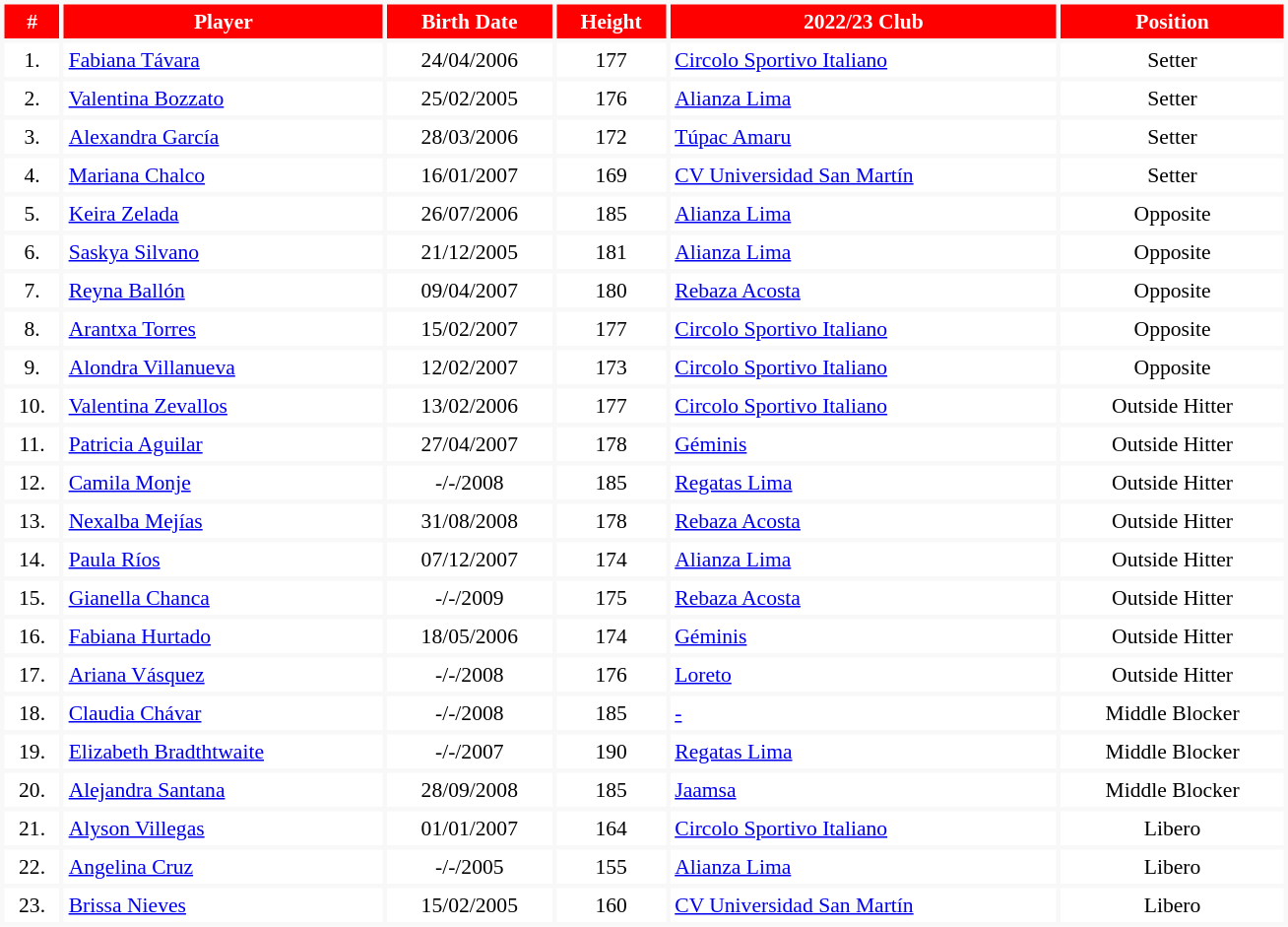<table cellpadding="3" cellspacing="3" class="toccolours" style="background:#f8f8f8; font-size:90%; align=left" width="69%">
<tr align="center" bgcolor=red style="color: white; font-size:100%;">
<th>#</th>
<th>Player</th>
<th>Birth Date</th>
<th>Height</th>
<th>2022/23 Club</th>
<th>Position</th>
</tr>
<tr style="background:#FFFFFF">
<td align="center">1.</td>
<td><a href='#'>Fabiana Távara</a></td>
<td align="center">24/04/2006</td>
<td align="center">177</td>
<td> <a href='#'>Circolo Sportivo Italiano</a></td>
<td align="center">Setter</td>
</tr>
<tr style="background:#FFFFFF">
<td align="center">2.</td>
<td><a href='#'>Valentina Bozzato</a></td>
<td align="center">25/02/2005</td>
<td align="center">176</td>
<td> <a href='#'>Alianza Lima</a></td>
<td align="center">Setter</td>
</tr>
<tr style="background:#FFFFFF">
<td align="center">3.</td>
<td><a href='#'>Alexandra García</a></td>
<td align="center">28/03/2006</td>
<td align="center">172</td>
<td> <a href='#'>Túpac Amaru</a></td>
<td align="center">Setter</td>
</tr>
<tr style="background:#FFFFFF">
<td align="center">4.</td>
<td><a href='#'>Mariana Chalco</a></td>
<td align="center">16/01/2007</td>
<td align="center">169</td>
<td> <a href='#'>CV Universidad San Martín</a></td>
<td align="center">Setter</td>
</tr>
<tr style="background:#FFFFFF">
<td align="center">5.</td>
<td><a href='#'>Keira Zelada</a></td>
<td align="center">26/07/2006</td>
<td align="center">185</td>
<td> <a href='#'>Alianza Lima</a></td>
<td align="center">Opposite</td>
</tr>
<tr style="background:#FFFFFF">
<td align="center">6.</td>
<td><a href='#'>Saskya Silvano</a></td>
<td align="center">21/12/2005</td>
<td align="center">181</td>
<td> <a href='#'>Alianza Lima</a></td>
<td align="center">Opposite</td>
</tr>
<tr style="background:#FFFFFF">
<td align="center">7.</td>
<td><a href='#'>Reyna Ballón</a></td>
<td align="center">09/04/2007</td>
<td align="center">180</td>
<td> <a href='#'>Rebaza Acosta</a></td>
<td align="center">Opposite</td>
</tr>
<tr style="background:#FFFFFF">
<td align="center">8.</td>
<td><a href='#'>Arantxa Torres</a></td>
<td align="center">15/02/2007</td>
<td align="center">177</td>
<td> <a href='#'>Circolo Sportivo Italiano</a></td>
<td align="center">Opposite</td>
</tr>
<tr style="background:#FFFFFF">
<td align="center">9.</td>
<td><a href='#'>Alondra Villanueva</a></td>
<td align="center">12/02/2007</td>
<td align="center">173</td>
<td> <a href='#'>Circolo Sportivo Italiano</a></td>
<td align="center">Opposite</td>
</tr>
<tr style="background:#FFFFFF">
<td align="center">10.</td>
<td><a href='#'>Valentina Zevallos</a></td>
<td align="center">13/02/2006</td>
<td align="center">177</td>
<td> <a href='#'>Circolo Sportivo Italiano</a></td>
<td align="center">Outside Hitter</td>
</tr>
<tr style="background:#FFFFFF">
<td align="center">11.</td>
<td><a href='#'>Patricia Aguilar</a></td>
<td align="center">27/04/2007</td>
<td align="center">178</td>
<td> <a href='#'>Géminis</a></td>
<td align="center">Outside Hitter</td>
</tr>
<tr style="background:#FFFFFF">
<td align="center">12.</td>
<td><a href='#'>Camila Monje</a></td>
<td align="center">-/-/2008</td>
<td align="center">185</td>
<td> <a href='#'>Regatas Lima</a></td>
<td align="center">Outside Hitter</td>
</tr>
<tr style="background:#FFFFFF">
<td align="center">13.</td>
<td><a href='#'>Nexalba Mejías</a></td>
<td align="center">31/08/2008</td>
<td align="center">178</td>
<td> <a href='#'>Rebaza Acosta</a></td>
<td align="center">Outside Hitter</td>
</tr>
<tr style="background:#FFFFFF">
<td align="center">14.</td>
<td><a href='#'>Paula Ríos</a></td>
<td align="center">07/12/2007</td>
<td align="center">174</td>
<td> <a href='#'>Alianza Lima</a></td>
<td align="center">Outside Hitter</td>
</tr>
<tr style="background:#FFFFFF">
<td align="center">15.</td>
<td><a href='#'>Gianella Chanca</a></td>
<td align="center">-/-/2009</td>
<td align="center">175</td>
<td> <a href='#'>Rebaza Acosta</a></td>
<td align="center">Outside Hitter</td>
</tr>
<tr style="background:#FFFFFF">
<td align="center">16.</td>
<td><a href='#'>Fabiana Hurtado</a></td>
<td align="center">18/05/2006</td>
<td align="center">174</td>
<td> <a href='#'>Géminis</a></td>
<td align="center">Outside Hitter</td>
</tr>
<tr style="background:#FFFFFF">
<td align="center">17.</td>
<td><a href='#'>Ariana Vásquez</a></td>
<td align="center">-/-/2008</td>
<td align="center">176</td>
<td> <a href='#'>Loreto</a></td>
<td align="center">Outside Hitter</td>
</tr>
<tr style="background:#FFFFFF">
<td align="center">18.</td>
<td><a href='#'>Claudia Chávar</a></td>
<td align="center">-/-/2008</td>
<td align="center">185</td>
<td> <a href='#'>-</a></td>
<td align="center">Middle Blocker</td>
</tr>
<tr style="background:#FFFFFF">
<td align="center">19.</td>
<td><a href='#'>Elizabeth Bradthtwaite</a></td>
<td align="center">-/-/2007</td>
<td align="center">190</td>
<td> <a href='#'>Regatas Lima</a></td>
<td align="center">Middle Blocker</td>
</tr>
<tr style="background:#FFFFFF">
<td align="center">20.</td>
<td><a href='#'>Alejandra Santana</a></td>
<td align="center">28/09/2008</td>
<td align="center">185</td>
<td> <a href='#'>Jaamsa</a></td>
<td align="center">Middle Blocker</td>
</tr>
<tr style="background:#FFFFFF">
<td align="center">21.</td>
<td><a href='#'>Alyson Villegas</a></td>
<td align="center">01/01/2007</td>
<td align="center">164</td>
<td> <a href='#'>Circolo Sportivo Italiano</a></td>
<td align="center">Libero</td>
</tr>
<tr style="background:#FFFFFF">
<td align="center">22.</td>
<td><a href='#'>Angelina Cruz</a></td>
<td align="center">-/-/2005</td>
<td align="center">155</td>
<td> <a href='#'>Alianza Lima</a></td>
<td align="center">Libero</td>
</tr>
<tr style="background:#FFFFFF">
<td align="center">23.</td>
<td><a href='#'>Brissa Nieves</a></td>
<td align="center">15/02/2005</td>
<td align="center">160</td>
<td> <a href='#'>CV Universidad San Martín</a></td>
<td align="center">Libero</td>
</tr>
</table>
